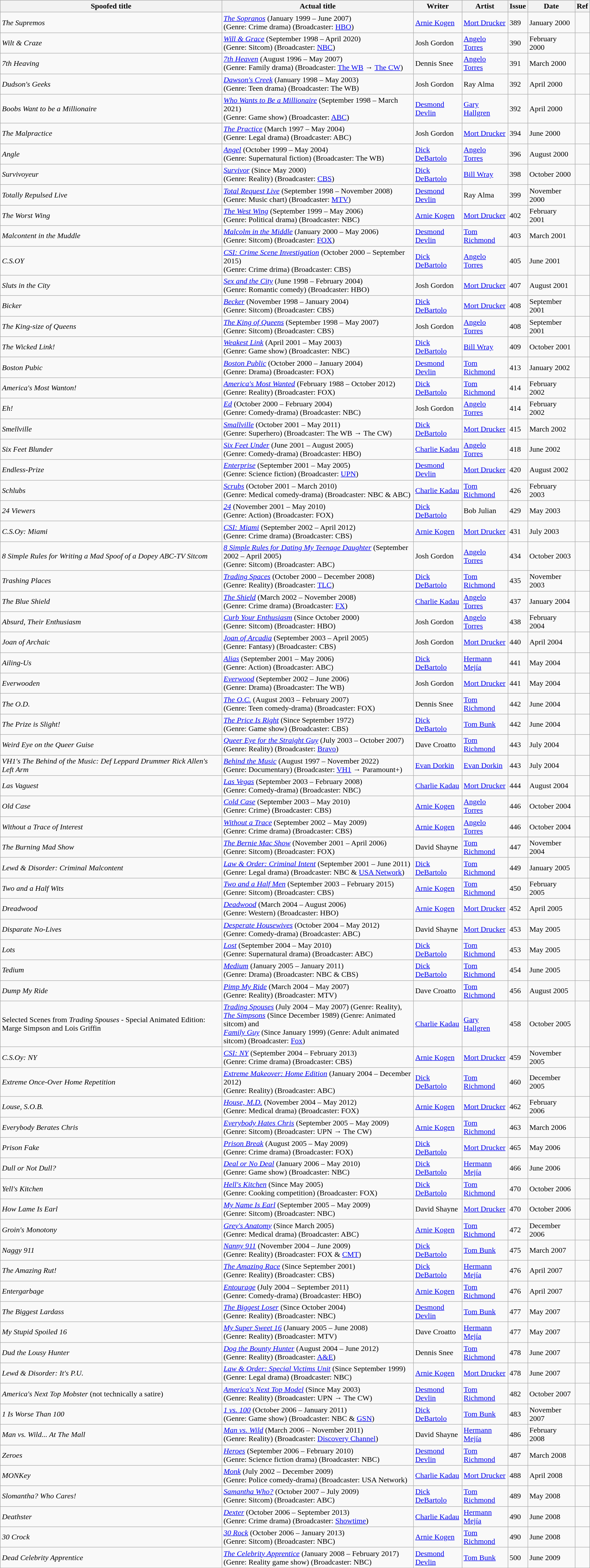<table class="wikitable sortable">
<tr>
<th><strong>Spoofed title</strong></th>
<th><strong>Actual title</strong></th>
<th><strong>Writer</strong></th>
<th><strong>Artist</strong></th>
<th><strong>Issue</strong></th>
<th><strong>Date</strong></th>
<th><strong>Ref</strong></th>
</tr>
<tr>
<td><em>The Supremos</em></td>
<td><em><a href='#'>The Sopranos</a></em> (January 1999 – June 2007)<br>(Genre: Crime drama) (Broadcaster: <a href='#'>HBO</a>)</td>
<td><a href='#'>Arnie Kogen</a></td>
<td><a href='#'>Mort Drucker</a></td>
<td>389</td>
<td>January 2000</td>
<td></td>
</tr>
<tr>
<td><em>Wilt & Craze</em></td>
<td><em><a href='#'>Will & Grace</a></em> (September 1998 – April 2020)<br>(Genre: Sitcom) (Broadcaster: <a href='#'>NBC</a>)</td>
<td>Josh Gordon</td>
<td><a href='#'>Angelo Torres</a></td>
<td>390</td>
<td>February 2000</td>
<td></td>
</tr>
<tr>
<td><em>7th Heaving</em></td>
<td><em><a href='#'>7th Heaven</a></em> (August 1996 – May 2007)<br>(Genre: Family drama) (Broadcaster: <a href='#'>The WB</a> → <a href='#'>The CW</a>)</td>
<td>Dennis Snee</td>
<td><a href='#'>Angelo Torres</a></td>
<td>391</td>
<td>March 2000</td>
<td></td>
</tr>
<tr>
<td><em>Dudson's Geeks</em></td>
<td><em><a href='#'>Dawson's Creek</a></em> (January 1998 – May 2003)<br>(Genre: Teen drama) (Broadcaster: The WB)</td>
<td>Josh Gordon</td>
<td>Ray Alma</td>
<td>392</td>
<td>April 2000</td>
<td></td>
</tr>
<tr>
<td><em>Boobs Want to be a Millionaire</em></td>
<td><em><a href='#'>Who Wants to Be a Millionaire</a></em> (September 1998 – March 2021)<br>(Genre: Game show) (Broadcaster: <a href='#'>ABC</a>)</td>
<td><a href='#'>Desmond Devlin</a></td>
<td><a href='#'>Gary Hallgren</a></td>
<td>392</td>
<td>April 2000</td>
<td></td>
</tr>
<tr>
<td><em>The Malpractice</em></td>
<td><em><a href='#'>The Practice</a></em> (March 1997 – May 2004)<br>(Genre: Legal drama) (Broadcaster: ABC)</td>
<td>Josh Gordon</td>
<td><a href='#'>Mort Drucker</a></td>
<td>394</td>
<td>June 2000</td>
<td></td>
</tr>
<tr>
<td><em>Angle</em></td>
<td><em><a href='#'>Angel</a></em> (October 1999 – May 2004)<br>(Genre: Supernatural fiction) (Broadcaster: The WB)</td>
<td><a href='#'>Dick DeBartolo</a></td>
<td><a href='#'>Angelo Torres</a></td>
<td>396</td>
<td>August 2000</td>
<td></td>
</tr>
<tr>
<td><em>Survivoyeur</em></td>
<td><em><a href='#'>Survivor</a></em> (Since May 2000)<br>(Genre: Reality) (Broadcaster: <a href='#'>CBS</a>)</td>
<td><a href='#'>Dick DeBartolo</a></td>
<td><a href='#'>Bill Wray</a></td>
<td>398</td>
<td>October 2000</td>
<td></td>
</tr>
<tr>
<td><em>Totally Repulsed Live</em></td>
<td><em><a href='#'>Total Request Live</a></em> (September 1998 – November 2008)<br>(Genre: Music chart) (Broadcaster: <a href='#'>MTV</a>)</td>
<td><a href='#'>Desmond Devlin</a></td>
<td>Ray Alma</td>
<td>399</td>
<td>November 2000</td>
<td></td>
</tr>
<tr>
<td><em>The Worst Wing</em></td>
<td><em><a href='#'>The West Wing</a></em> (September 1999 – May 2006)<br>(Genre: Political drama) (Broadcaster: NBC)</td>
<td><a href='#'>Arnie Kogen</a></td>
<td><a href='#'>Mort Drucker</a></td>
<td>402</td>
<td>February 2001</td>
<td></td>
</tr>
<tr>
<td><em>Malcontent in the Muddle</em></td>
<td><em><a href='#'>Malcolm in the Middle</a></em> (January 2000 – May 2006)<br>(Genre: Sitcom) (Broadcaster: <a href='#'>FOX</a>)</td>
<td><a href='#'>Desmond Devlin</a></td>
<td><a href='#'>Tom Richmond</a></td>
<td>403</td>
<td>March 2001</td>
<td></td>
</tr>
<tr>
<td><em>C.S.OY</em></td>
<td><em><a href='#'>CSI: Crime Scene Investigation</a></em> (October 2000 – September 2015)<br>(Genre: Crime drima) (Broadcaster: CBS)</td>
<td><a href='#'>Dick DeBartolo</a></td>
<td><a href='#'>Angelo Torres</a></td>
<td>405</td>
<td>June 2001</td>
<td></td>
</tr>
<tr>
<td><em>Sluts in the City</em></td>
<td><em><a href='#'>Sex and the City</a></em> (June 1998 – February 2004)<br>(Genre: Romantic comedy) (Broadcaster: HBO)</td>
<td>Josh Gordon</td>
<td><a href='#'>Mort Drucker</a></td>
<td>407</td>
<td>August 2001</td>
<td></td>
</tr>
<tr>
<td><em>Bicker</em></td>
<td><em><a href='#'>Becker</a></em> (November 1998 – January 2004)<br>(Genre: Sitcom) (Broadcaster: CBS)</td>
<td><a href='#'>Dick DeBartolo</a></td>
<td><a href='#'>Mort Drucker</a></td>
<td>408</td>
<td>September 2001</td>
<td></td>
</tr>
<tr>
<td><em>The King-size of Queens</em></td>
<td><em><a href='#'>The King of Queens</a></em> (September 1998 – May 2007)<br>(Genre: Sitcom) (Broadcaster: CBS)</td>
<td>Josh Gordon</td>
<td><a href='#'>Angelo Torres</a></td>
<td>408</td>
<td>September 2001</td>
<td></td>
</tr>
<tr>
<td><em>The Wicked Link!</em></td>
<td><em><a href='#'>Weakest Link</a></em> (April 2001 – May 2003)<br>(Genre: Game show) (Broadcaster: NBC)</td>
<td><a href='#'>Dick DeBartolo</a></td>
<td><a href='#'>Bill Wray</a></td>
<td>409</td>
<td>October 2001</td>
<td></td>
</tr>
<tr>
<td><em>Boston Pubic</em></td>
<td><em><a href='#'>Boston Public</a></em> (October 2000 – January 2004)<br>(Genre: Drama) (Broadcaster: FOX)</td>
<td><a href='#'>Desmond Devlin</a></td>
<td><a href='#'>Tom Richmond</a></td>
<td>413</td>
<td>January 2002</td>
<td></td>
</tr>
<tr>
<td><em>America's Most Wanton!</em></td>
<td><em><a href='#'>America's Most Wanted</a></em> (February 1988 – October 2012)<br>(Genre: Reality) (Broadcaster: FOX)</td>
<td><a href='#'>Dick DeBartolo</a></td>
<td><a href='#'>Tom Richmond</a></td>
<td>414</td>
<td>February 2002</td>
<td></td>
</tr>
<tr>
<td><em>Eh!</em></td>
<td><em><a href='#'>Ed</a></em> (October 2000 – February 2004)<br>(Genre: Comedy-drama) (Broadcaster: NBC)</td>
<td>Josh Gordon</td>
<td><a href='#'>Angelo Torres</a></td>
<td>414</td>
<td>February 2002</td>
<td></td>
</tr>
<tr>
<td><em>Smellville</em></td>
<td><em><a href='#'>Smallville</a></em> (October 2001 – May 2011)<br>(Genre: Superhero) (Broadcaster: The WB → The CW)</td>
<td><a href='#'>Dick DeBartolo</a></td>
<td><a href='#'>Mort Drucker</a></td>
<td>415</td>
<td>March 2002</td>
<td></td>
</tr>
<tr>
<td><em>Six Feet Blunder</em></td>
<td><em><a href='#'>Six Feet Under</a></em> (June 2001 – August 2005)<br>(Genre: Comedy-drama) (Broadcaster: HBO)</td>
<td><a href='#'>Charlie Kadau</a></td>
<td><a href='#'>Angelo Torres</a></td>
<td>418</td>
<td>June 2002</td>
<td></td>
</tr>
<tr>
<td><em>Endless-Prize</em></td>
<td><em><a href='#'>Enterprise</a></em> (September 2001 – May 2005)<br>(Genre: Science fiction) (Broadcaster: <a href='#'>UPN</a>)</td>
<td><a href='#'>Desmond Devlin</a></td>
<td><a href='#'>Mort Drucker</a></td>
<td>420</td>
<td>August 2002</td>
<td></td>
</tr>
<tr>
<td><em>Schlubs</em></td>
<td><em><a href='#'>Scrubs</a></em> (October 2001 – March 2010)<br>(Genre: Medical comedy-drama) (Broadcaster: NBC & ABC)</td>
<td><a href='#'>Charlie Kadau</a></td>
<td><a href='#'>Tom Richmond</a></td>
<td>426</td>
<td>February 2003</td>
<td></td>
</tr>
<tr>
<td><em>24 Viewers</em></td>
<td><em><a href='#'>24</a></em> (November 2001 – May 2010)<br>(Genre: Action) (Broadcaster: FOX)</td>
<td><a href='#'>Dick DeBartolo</a></td>
<td>Bob Julian</td>
<td>429</td>
<td>May 2003</td>
<td></td>
</tr>
<tr>
<td><em>C.S.Oy: Miami</em></td>
<td><em><a href='#'>CSI: Miami</a></em> (September 2002 – April 2012)<br>(Genre: Crime drama) (Broadcaster: CBS)</td>
<td><a href='#'>Arnie Kogen</a></td>
<td><a href='#'>Mort Drucker</a></td>
<td>431</td>
<td>July 2003</td>
<td></td>
</tr>
<tr>
<td><em>8 Simple Rules for Writing a Mad Spoof of a Dopey ABC-TV Sitcom</em></td>
<td><em><a href='#'>8 Simple Rules for Dating My Teenage Daughter</a></em> (September 2002 – April 2005)<br>(Genre: Sitcom) (Broadcaster: ABC)</td>
<td>Josh Gordon</td>
<td><a href='#'>Angelo Torres</a></td>
<td>434</td>
<td>October 2003</td>
<td></td>
</tr>
<tr>
<td><em>Trashing Places</em></td>
<td><em><a href='#'>Trading Spaces</a></em> (October 2000 – December 2008)<br>(Genre: Reality) (Broadcaster: <a href='#'>TLC</a>)</td>
<td><a href='#'>Dick DeBartolo</a></td>
<td><a href='#'>Tom Richmond</a></td>
<td>435</td>
<td>November 2003</td>
<td></td>
</tr>
<tr>
<td><em>The Blue Shield</em></td>
<td><em><a href='#'>The Shield</a></em> (March 2002 – November 2008)<br>(Genre: Crime drama) (Broadcaster: <a href='#'>FX</a>)</td>
<td><a href='#'>Charlie Kadau</a></td>
<td><a href='#'>Angelo Torres</a></td>
<td>437</td>
<td>January 2004</td>
<td></td>
</tr>
<tr>
<td><em>Absurd, Their Enthusiasm</em></td>
<td><em><a href='#'>Curb Your Enthusiasm</a></em> (Since October 2000)<br>(Genre: Sitcom) (Broadcaster: HBO)</td>
<td>Josh Gordon</td>
<td><a href='#'>Angelo Torres</a></td>
<td>438</td>
<td>February 2004</td>
<td></td>
</tr>
<tr>
<td><em>Joan of Archaic</em></td>
<td><em><a href='#'>Joan of Arcadia</a></em> (September 2003 – April 2005)<br>(Genre: Fantasy) (Broadcaster: CBS)</td>
<td>Josh Gordon</td>
<td><a href='#'>Mort Drucker</a></td>
<td>440</td>
<td>April 2004</td>
<td></td>
</tr>
<tr>
<td><em>Ailing-Us</em></td>
<td><em><a href='#'>Alias</a></em> (September 2001 – May 2006)<br>(Genre: Action) (Broadcaster: ABC)</td>
<td><a href='#'>Dick DeBartolo</a></td>
<td><a href='#'>Hermann Mejía</a></td>
<td>441</td>
<td>May 2004</td>
<td></td>
</tr>
<tr>
<td><em>Everwooden</em></td>
<td><em><a href='#'>Everwood</a></em> (September 2002 – June 2006)<br>(Genre: Drama) (Broadcaster: The WB)</td>
<td>Josh Gordon</td>
<td><a href='#'>Mort Drucker</a></td>
<td>441</td>
<td>May 2004</td>
<td></td>
</tr>
<tr>
<td><em>The O.D.</em></td>
<td><em><a href='#'>The O.C.</a></em> (August 2003 – February 2007)<br>(Genre: Teen comedy-drama) (Broadcaster: FOX)</td>
<td>Dennis Snee</td>
<td><a href='#'>Tom Richmond</a></td>
<td>442</td>
<td>June 2004</td>
<td></td>
</tr>
<tr>
<td><em>The Prize is Slight!</em></td>
<td><em><a href='#'>The Price Is Right</a></em> (Since September 1972)<br>(Genre: Game show) (Broadcaster: CBS)</td>
<td><a href='#'>Dick DeBartolo</a></td>
<td><a href='#'>Tom Bunk</a></td>
<td>442</td>
<td>June 2004</td>
<td></td>
</tr>
<tr>
<td><em>Weird Eye on the Queer Guise</em></td>
<td><em><a href='#'>Queer Eye for the Straight Guy</a></em> (July 2003 – October 2007)<br>(Genre: Reality) (Broadcaster: <a href='#'>Bravo</a>)</td>
<td>Dave Croatto</td>
<td><a href='#'>Tom Richmond</a></td>
<td>443</td>
<td>July 2004</td>
<td></td>
</tr>
<tr>
<td><em>VH1's The Behind of the Music: Def Leppard Drummer Rick Allen's Left Arm</em></td>
<td><em><a href='#'>Behind the Music</a></em> (August 1997 – November 2022)<br>(Genre: Documentary) (Broadcaster: <a href='#'>VH1</a> → Paramount+)</td>
<td><a href='#'>Evan Dorkin</a></td>
<td><a href='#'>Evan Dorkin</a></td>
<td>443</td>
<td>July 2004</td>
<td></td>
</tr>
<tr>
<td><em>Las Vaguest</em></td>
<td><em><a href='#'>Las Vegas</a></em> (September 2003 – February 2008)<br>(Genre: Comedy-drama) (Broadcaster: NBC)</td>
<td><a href='#'>Charlie Kadau</a></td>
<td><a href='#'>Mort Drucker</a></td>
<td>444</td>
<td>August 2004</td>
<td></td>
</tr>
<tr>
<td><em>Old Case</em></td>
<td><em><a href='#'>Cold Case</a></em> (September 2003 – May 2010)<br>(Genre: Crime) (Broadcaster: CBS)</td>
<td><a href='#'>Arnie Kogen</a></td>
<td><a href='#'>Angelo Torres</a></td>
<td>446</td>
<td>October 2004</td>
<td></td>
</tr>
<tr>
<td><em>Without a Trace of Interest</em></td>
<td><em><a href='#'>Without a Trace</a></em> (September 2002 – May 2009)<br>(Genre: Crime drama) (Broadcaster: CBS)</td>
<td><a href='#'>Arnie Kogen</a></td>
<td><a href='#'>Angelo Torres</a></td>
<td>446</td>
<td>October 2004</td>
<td></td>
</tr>
<tr>
<td><em>The Burning Mad Show</em></td>
<td><em><a href='#'>The Bernie Mac Show</a></em> (November 2001 – April 2006)<br>(Genre: Sitcom) (Broadcaster: FOX)</td>
<td>David Shayne</td>
<td><a href='#'>Tom Richmond</a></td>
<td>447</td>
<td>November 2004</td>
<td></td>
</tr>
<tr>
<td><em>Lewd & Disorder: Criminal Malcontent</em></td>
<td><em><a href='#'>Law & Order: Criminal Intent</a></em> (September 2001 – June 2011)<br>(Genre: Legal drama) (Broadcaster: NBC & <a href='#'>USA Network</a>)</td>
<td><a href='#'>Dick DeBartolo</a></td>
<td><a href='#'>Tom Richmond</a></td>
<td>449</td>
<td>January 2005</td>
<td></td>
</tr>
<tr>
<td><em>Two and a Half Wits</em></td>
<td><em><a href='#'>Two and a Half Men</a></em> (September 2003 – February 2015)<br>(Genre: Sitcom) (Broadcaster: CBS)</td>
<td><a href='#'>Arnie Kogen</a></td>
<td><a href='#'>Tom Richmond</a></td>
<td>450</td>
<td>February 2005</td>
<td></td>
</tr>
<tr>
<td><em>Dreadwood</em></td>
<td><em><a href='#'>Deadwood</a></em> (March 2004 – August 2006)<br>(Genre: Western) (Broadcaster: HBO)</td>
<td><a href='#'>Arnie Kogen</a></td>
<td><a href='#'>Mort Drucker</a></td>
<td>452</td>
<td>April 2005</td>
<td></td>
</tr>
<tr>
<td><em>Disparate No-Lives</em></td>
<td><em><a href='#'>Desperate Housewives</a></em> (October 2004 – May 2012)<br>(Genre: Comedy-drama) (Broadcaster: ABC)</td>
<td>David Shayne</td>
<td><a href='#'>Mort Drucker</a></td>
<td>453</td>
<td>May 2005</td>
<td></td>
</tr>
<tr>
<td><em>Lots</em></td>
<td><em><a href='#'>Lost</a></em> (September 2004 – May 2010)<br>(Genre: Supernatural drama) (Broadcaster: ABC)</td>
<td><a href='#'>Dick DeBartolo</a></td>
<td><a href='#'>Tom Richmond</a></td>
<td>453</td>
<td>May 2005</td>
<td></td>
</tr>
<tr>
<td><em>Tedium</em></td>
<td><em><a href='#'>Medium</a></em> (January 2005 – January 2011)<br>(Genre: Drama) (Broadcaster: NBC & CBS)</td>
<td><a href='#'>Dick DeBartolo</a></td>
<td><a href='#'>Tom Richmond</a></td>
<td>454</td>
<td>June 2005</td>
<td></td>
</tr>
<tr>
<td><em>Dump My Ride</em></td>
<td><em><a href='#'>Pimp My Ride</a></em> (March 2004 – May 2007)<br>(Genre: Reality) (Broadcaster: MTV)</td>
<td>Dave Croatto</td>
<td><a href='#'>Tom Richmond</a></td>
<td>456</td>
<td>August 2005</td>
<td></td>
</tr>
<tr>
<td>Selected Scenes from <em>Trading Spouses</em> - Special Animated Edition: Marge Simpson and Lois Griffin</td>
<td><em><a href='#'>Trading Spouses</a></em> (July 2004 – May 2007) (Genre: Reality),<br><em><a href='#'>The Simpsons</a></em> (Since December 1989) (Genre: Animated sitcom) and<br><em><a href='#'>Family Guy</a></em> (Since January 1999) (Genre: Adult animated sitcom) (Broadcaster: <a href='#'>Fox</a>)</td>
<td><a href='#'>Charlie Kadau</a></td>
<td><a href='#'>Gary Hallgren</a></td>
<td>458</td>
<td>October 2005</td>
<td></td>
</tr>
<tr>
<td><em>C.S.Oy: NY</em></td>
<td><em><a href='#'>CSI: NY</a></em> (September 2004 – February 2013)<br>(Genre: Crime drama) (Broadcaster: CBS)</td>
<td><a href='#'>Arnie Kogen</a></td>
<td><a href='#'>Mort Drucker</a></td>
<td>459</td>
<td>November 2005</td>
<td></td>
</tr>
<tr>
<td><em>Extreme Once-Over Home Repetition</em></td>
<td><em><a href='#'>Extreme Makeover: Home Edition</a></em> (January 2004 – December 2012)<br>(Genre: Reality) (Broadcaster: ABC)</td>
<td><a href='#'>Dick DeBartolo</a></td>
<td><a href='#'>Tom Richmond</a></td>
<td>460</td>
<td>December 2005</td>
<td></td>
</tr>
<tr>
<td><em>Louse, S.O.B.</em></td>
<td><em><a href='#'>House, M.D.</a></em> (November 2004 – May 2012)<br>(Genre: Medical drama) (Broadcaster: FOX)</td>
<td><a href='#'>Arnie Kogen</a></td>
<td><a href='#'>Mort Drucker</a></td>
<td>462</td>
<td>February 2006</td>
<td></td>
</tr>
<tr>
<td><em>Everybody Berates Chris</em></td>
<td><em><a href='#'>Everybody Hates Chris</a></em> (September 2005 – May 2009)<br>(Genre: Sitcom) (Broadcaster: UPN → The CW)</td>
<td><a href='#'>Arnie Kogen</a></td>
<td><a href='#'>Tom Richmond</a></td>
<td>463</td>
<td>March 2006</td>
<td></td>
</tr>
<tr>
<td><em>Prison Fake</em></td>
<td><em><a href='#'>Prison Break</a></em> (August 2005 – May 2009)<br>(Genre: Crime drama) (Broadcaster: FOX)</td>
<td><a href='#'>Dick DeBartolo</a></td>
<td><a href='#'>Mort Drucker</a></td>
<td>465</td>
<td>May 2006</td>
<td></td>
</tr>
<tr>
<td><em>Dull or Not Dull?</em></td>
<td><em><a href='#'>Deal or No Deal</a></em> (January 2006 – May 2010)<br>(Genre: Game show) (Broadcaster: NBC)</td>
<td><a href='#'>Dick DeBartolo</a></td>
<td><a href='#'>Hermann Mejía</a></td>
<td>466</td>
<td>June 2006</td>
<td></td>
</tr>
<tr>
<td><em>Yell's Kitchen</em></td>
<td><em><a href='#'>Hell's Kitchen</a></em> (Since May 2005)<br>(Genre: Cooking competition) (Broadcaster: FOX)</td>
<td><a href='#'>Dick DeBartolo</a></td>
<td><a href='#'>Tom Richmond</a></td>
<td>470</td>
<td>October 2006</td>
<td></td>
</tr>
<tr>
<td><em>How Lame Is Earl</em></td>
<td><em><a href='#'>My Name Is Earl</a></em> (September 2005 – May 2009)<br>(Genre: Sitcom) (Broadcaster: NBC)</td>
<td>David Shayne</td>
<td><a href='#'>Mort Drucker</a></td>
<td>470</td>
<td>October 2006</td>
<td></td>
</tr>
<tr>
<td><em>Groin's Monotony</em></td>
<td><em><a href='#'>Grey's Anatomy</a></em> (Since March 2005)<br>(Genre: Medical drama) (Broadcaster: ABC)</td>
<td><a href='#'>Arnie Kogen</a></td>
<td><a href='#'>Tom Richmond</a></td>
<td>472</td>
<td>December 2006</td>
<td></td>
</tr>
<tr>
<td><em>Naggy 911</em></td>
<td><em><a href='#'>Nanny 911</a></em> (November 2004 – June 2009)<br>(Genre: Reality) (Broadcaster: FOX & <a href='#'>CMT</a>)</td>
<td><a href='#'>Dick DeBartolo</a></td>
<td><a href='#'>Tom Bunk</a></td>
<td>475</td>
<td>March 2007</td>
<td></td>
</tr>
<tr>
<td><em>The Amazing Rut!</em></td>
<td><em><a href='#'>The Amazing Race</a></em> (Since September 2001)<br>(Genre: Reality) (Broadcaster: CBS)</td>
<td><a href='#'>Dick DeBartolo</a></td>
<td><a href='#'>Hermann Mejía</a></td>
<td>476</td>
<td>April 2007</td>
<td></td>
</tr>
<tr>
<td><em>Entergarbage</em></td>
<td><em><a href='#'>Entourage</a></em> (July 2004 – September 2011)<br>(Genre: Comedy-drama) (Broadcaster: HBO)</td>
<td><a href='#'>Arnie Kogen</a></td>
<td><a href='#'>Tom Richmond</a></td>
<td>476</td>
<td>April 2007</td>
<td></td>
</tr>
<tr>
<td><em>The Biggest Lardass</em></td>
<td><em><a href='#'>The Biggest Loser</a></em> (Since October 2004)<br>(Genre: Reality) (Broadcaster: NBC)</td>
<td><a href='#'>Desmond Devlin</a></td>
<td><a href='#'>Tom Bunk</a></td>
<td>477</td>
<td>May 2007</td>
<td></td>
</tr>
<tr>
<td><em>My Stupid Spoiled 16</em></td>
<td><em><a href='#'>My Super Sweet 16</a></em> (January 2005 – June 2008)<br>(Genre: Reality) (Broadcaster: MTV)</td>
<td>Dave Croatto</td>
<td><a href='#'>Hermann Mejía</a></td>
<td>477</td>
<td>May 2007</td>
<td></td>
</tr>
<tr>
<td><em>Dud the Lousy Hunter</em></td>
<td><em><a href='#'>Dog the Bounty Hunter</a></em> (August 2004 – June 2012)<br>(Genre: Reality) (Broadcaster: <a href='#'>A&E</a>)</td>
<td>Dennis Snee</td>
<td><a href='#'>Tom Richmond</a></td>
<td>478</td>
<td>June 2007</td>
<td></td>
</tr>
<tr>
<td><em>Lewd & Disorder: It's P.U.</em></td>
<td><em><a href='#'>Law & Order: Special Victims Unit</a></em> (Since September 1999)<br>(Genre: Legal drama) (Broadcaster: NBC)</td>
<td><a href='#'>Arnie Kogen</a></td>
<td><a href='#'>Mort Drucker</a></td>
<td>478</td>
<td>June 2007</td>
<td></td>
</tr>
<tr>
<td><em>America's Next Top Mobster</em> (not technically a satire)</td>
<td><em><a href='#'>America's Next Top Model</a></em> (Since May 2003)<br>(Genre: Reality) (Broadcaster: UPN → The CW)</td>
<td><a href='#'>Desmond Devlin</a></td>
<td><a href='#'>Tom Richmond</a></td>
<td>482</td>
<td>October 2007</td>
<td></td>
</tr>
<tr>
<td><em>1 Is Worse Than 100</em></td>
<td><em><a href='#'>1 vs. 100</a></em> (October 2006 – January 2011)<br>(Genre: Game show) (Broadcaster: NBC & <a href='#'>GSN</a>)</td>
<td><a href='#'>Dick DeBartolo</a></td>
<td><a href='#'>Tom Bunk</a></td>
<td>483</td>
<td>November 2007</td>
<td></td>
</tr>
<tr>
<td><em>Man vs. Wild... At The Mall</em></td>
<td><em><a href='#'>Man vs. Wild</a></em> (March 2006 – November 2011)<br>(Genre: Reality) (Broadcaster: <a href='#'>Discovery Channel</a>)</td>
<td>David Shayne</td>
<td><a href='#'>Hermann Mejía</a></td>
<td>486</td>
<td>February 2008</td>
<td></td>
</tr>
<tr>
<td><em>Zeroes</em></td>
<td><em><a href='#'>Heroes</a></em> (September 2006 – February 2010)<br>(Genre: Science fiction drama) (Broadcaster: NBC)</td>
<td><a href='#'>Desmond Devlin</a></td>
<td><a href='#'>Tom Richmond</a></td>
<td>487</td>
<td>March 2008</td>
<td></td>
</tr>
<tr style="text-align:left;">
<td><em>MONKey</em></td>
<td><em><a href='#'>Monk</a></em> (July 2002 – December 2009)<br>(Genre: Police comedy-drama) (Broadcaster: USA Network)</td>
<td><a href='#'>Charlie Kadau</a></td>
<td><a href='#'>Mort Drucker</a></td>
<td>488</td>
<td>April 2008</td>
<td></td>
</tr>
<tr style="text-align:left;">
<td><em>Slomantha? Who Cares!</em></td>
<td><em><a href='#'>Samantha Who?</a></em> (October 2007 – July 2009)<br>(Genre: Sitcom) (Broadcaster: ABC)</td>
<td><a href='#'>Dick DeBartolo</a></td>
<td><a href='#'>Tom Richmond</a></td>
<td>489</td>
<td>May 2008</td>
<td></td>
</tr>
<tr>
<td><em>Deathster</em></td>
<td><em><a href='#'>Dexter</a></em> (October 2006 – September 2013)<br>(Genre: Crime drama) (Broadcaster: <a href='#'>Showtime</a>)</td>
<td><a href='#'>Charlie Kadau</a></td>
<td><a href='#'>Hermann Mejía</a></td>
<td>490</td>
<td>June 2008</td>
<td></td>
</tr>
<tr>
<td><em>30 Crock</em></td>
<td><em><a href='#'>30 Rock</a></em> (October 2006 – January 2013)<br>(Genre: Sitcom) (Broadcaster: NBC)</td>
<td><a href='#'>Arnie Kogen</a></td>
<td><a href='#'>Tom Richmond</a></td>
<td>490</td>
<td>June 2008</td>
<td></td>
</tr>
<tr style="text-align:left;">
<td><em>Dead Celebrity Apprentice</em></td>
<td><em><a href='#'>The Celebrity Apprentice</a></em> (January 2008 – February 2017)<br>(Genre: Reality game show) (Broadcaster: NBC)</td>
<td><a href='#'>Desmond Devlin</a></td>
<td><a href='#'>Tom Bunk</a></td>
<td>500</td>
<td>June 2009</td>
<td></td>
</tr>
</table>
